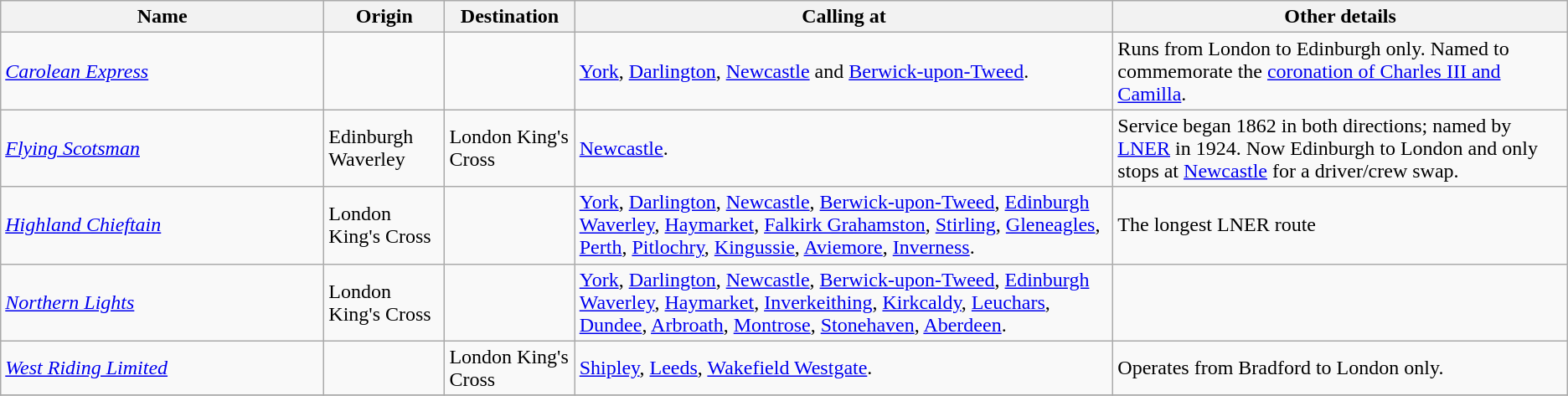<table class="wikitable">
<tr>
<th width="250">Name</th>
<th>Origin</th>
<th>Destination</th>
<th>Calling at</th>
<th>Other details</th>
</tr>
<tr>
<td><em><a href='#'>Carolean Express</a></em></td>
<td></td>
<td></td>
<td><a href='#'>York</a>, <a href='#'>Darlington</a>, <a href='#'>Newcastle</a> and <a href='#'>Berwick-upon-Tweed</a>.</td>
<td>Runs from London to Edinburgh only. Named to commemorate the <a href='#'>coronation of Charles III and Camilla</a>.</td>
</tr>
<tr>
<td><em><a href='#'>Flying Scotsman</a></em></td>
<td>Edinburgh Waverley</td>
<td>London King's Cross</td>
<td><a href='#'>Newcastle</a>.</td>
<td>Service began 1862 in both directions; named by <a href='#'>LNER</a> in 1924. Now Edinburgh to London and only stops at <a href='#'>Newcastle</a> for a driver/crew swap.</td>
</tr>
<tr>
<td><em><a href='#'>Highland Chieftain</a></em></td>
<td>London King's Cross</td>
<td></td>
<td><a href='#'>York</a>, <a href='#'>Darlington</a>, <a href='#'>Newcastle</a>, <a href='#'>Berwick-upon-Tweed</a>, <a href='#'>Edinburgh Waverley</a>,  <a href='#'>Haymarket</a>, <a href='#'>Falkirk Grahamston</a>, <a href='#'>Stirling</a>, <a href='#'>Gleneagles</a>, <a href='#'>Perth</a>, <a href='#'>Pitlochry</a>, <a href='#'>Kingussie</a>, <a href='#'>Aviemore</a>, <a href='#'>Inverness</a>.</td>
<td>The longest LNER route</td>
</tr>
<tr>
<td><em><a href='#'>Northern Lights</a></em></td>
<td>London King's Cross</td>
<td></td>
<td><a href='#'>York</a>, <a href='#'>Darlington</a>, <a href='#'>Newcastle</a>, <a href='#'>Berwick-upon-Tweed</a>, <a href='#'>Edinburgh Waverley</a>,  <a href='#'>Haymarket</a>, <a href='#'>Inverkeithing</a>, <a href='#'>Kirkcaldy</a>, <a href='#'>Leuchars</a>, <a href='#'>Dundee</a>, <a href='#'>Arbroath</a>, <a href='#'>Montrose</a>, <a href='#'>Stonehaven</a>, <a href='#'>Aberdeen</a>.</td>
<td></td>
</tr>
<tr>
<td><em><a href='#'>West Riding Limited</a></em></td>
<td></td>
<td>London King's Cross</td>
<td><a href='#'>Shipley</a>, <a href='#'>Leeds</a>, <a href='#'>Wakefield Westgate</a>.</td>
<td>Operates from Bradford to London only.</td>
</tr>
<tr>
</tr>
</table>
